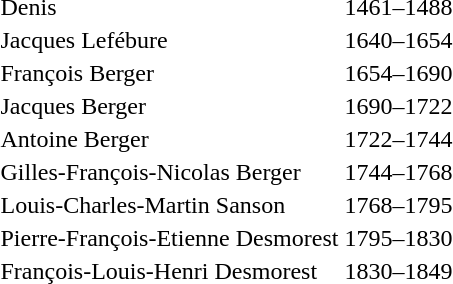<table>
<tr>
<td>Denis</td>
<td>1461–1488</td>
</tr>
<tr>
<td>Jacques Lefébure</td>
<td>1640–1654</td>
</tr>
<tr>
<td>François Berger</td>
<td>1654–1690</td>
</tr>
<tr>
<td>Jacques Berger</td>
<td>1690–1722</td>
</tr>
<tr>
<td>Antoine Berger</td>
<td>1722–1744</td>
</tr>
<tr>
<td>Gilles-François-Nicolas Berger</td>
<td>1744–1768</td>
</tr>
<tr>
<td>Louis-Charles-Martin Sanson</td>
<td>1768–1795</td>
</tr>
<tr>
<td>Pierre-François-Etienne Desmorest</td>
<td>1795–1830</td>
</tr>
<tr>
<td>François-Louis-Henri Desmorest</td>
<td>1830–1849</td>
</tr>
</table>
